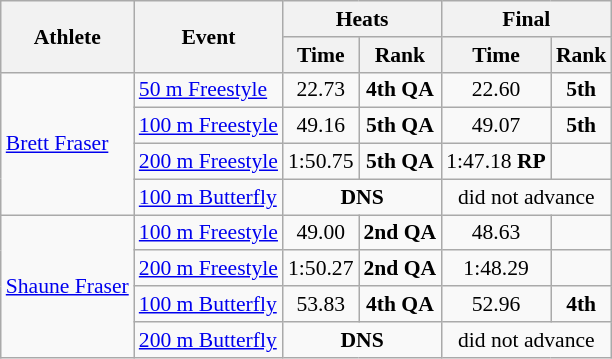<table class=wikitable style="font-size:90%">
<tr>
<th rowspan="2">Athlete</th>
<th rowspan="2">Event</th>
<th colspan="2">Heats</th>
<th colspan="2">Final</th>
</tr>
<tr>
<th>Time</th>
<th>Rank</th>
<th>Time</th>
<th>Rank</th>
</tr>
<tr>
<td rowspan="4"><a href='#'>Brett Fraser</a></td>
<td><a href='#'>50 m Freestyle</a></td>
<td align=center>22.73</td>
<td align=center><strong>4th QA</strong></td>
<td align=center>22.60</td>
<td align=center><strong>5th</strong></td>
</tr>
<tr>
<td><a href='#'>100 m Freestyle</a></td>
<td align=center>49.16</td>
<td align=center><strong>5th QA</strong></td>
<td align=center>49.07</td>
<td align=center><strong>5th</strong></td>
</tr>
<tr>
<td><a href='#'>200 m Freestyle</a></td>
<td align=center>1:50.75</td>
<td align=center><strong>5th QA</strong></td>
<td align=center>1:47.18 <strong>RP</strong></td>
<td align=center></td>
</tr>
<tr>
<td><a href='#'>100 m Butterfly</a></td>
<td align=center colspan=2><strong>DNS</strong></td>
<td align=center colspan=2>did not advance</td>
</tr>
<tr>
<td rowspan="4"><a href='#'>Shaune Fraser</a></td>
<td><a href='#'>100 m Freestyle</a></td>
<td align=center>49.00</td>
<td align=center><strong>2nd QA</strong></td>
<td align=center>48.63</td>
<td align=center></td>
</tr>
<tr>
<td><a href='#'>200 m Freestyle</a></td>
<td align=center>1:50.27</td>
<td align=center><strong>2nd QA</strong></td>
<td align=center>1:48.29</td>
<td align=center></td>
</tr>
<tr>
<td><a href='#'>100 m Butterfly</a></td>
<td align=center>53.83</td>
<td align=center><strong>4th QA</strong></td>
<td align=center>52.96</td>
<td align=center><strong>4th</strong></td>
</tr>
<tr>
<td><a href='#'>200 m Butterfly</a></td>
<td align=center colspan=2><strong>DNS</strong></td>
<td align=center colspan=2>did not advance</td>
</tr>
</table>
